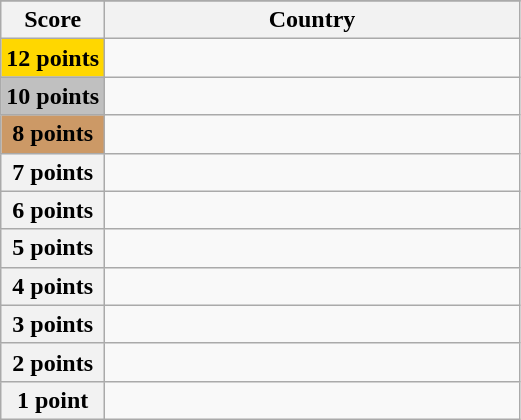<table class="wikitable">
<tr>
</tr>
<tr>
<th scope="col" width="20%">Score</th>
<th scope="col">Country</th>
</tr>
<tr>
<th scope="row" style="background:gold">12 points</th>
<td></td>
</tr>
<tr>
<th scope="row" style="background:silver">10 points</th>
<td></td>
</tr>
<tr>
<th scope="row" style="background:#CC9966">8 points</th>
<td></td>
</tr>
<tr>
<th scope="row">7 points</th>
<td></td>
</tr>
<tr>
<th scope="row">6 points</th>
<td></td>
</tr>
<tr>
<th scope="row">5 points</th>
<td></td>
</tr>
<tr>
<th scope="row">4 points</th>
<td></td>
</tr>
<tr>
<th scope="row">3 points</th>
<td></td>
</tr>
<tr>
<th scope="row">2 points</th>
<td></td>
</tr>
<tr>
<th scope="row">1 point</th>
<td></td>
</tr>
</table>
